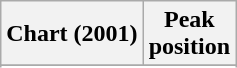<table class="wikitable">
<tr>
<th>Chart (2001)</th>
<th>Peak<br>position</th>
</tr>
<tr>
</tr>
<tr>
</tr>
</table>
